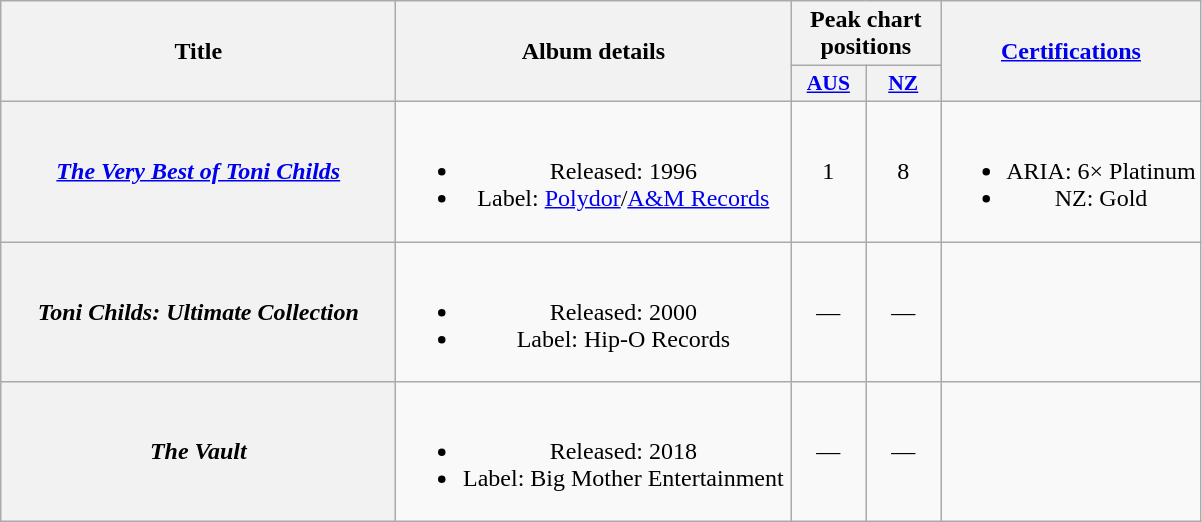<table class="wikitable plainrowheaders" style="text-align:center;" border="1">
<tr>
<th scope="col" rowspan="2" style="width:16em;">Title</th>
<th scope="col" rowspan="2" style="width:16em;">Album details</th>
<th scope="col" colspan="2">Peak chart positions</th>
<th scope="col" rowspan="2"><a href='#'>Certifications</a></th>
</tr>
<tr>
<th scope="col" style="width:3em;font-size:90%;"><a href='#'>AUS</a><br></th>
<th scope="col" style="width:3em;font-size:90%;"><a href='#'>NZ</a><br></th>
</tr>
<tr>
<th scope="row"><em><a href='#'>The Very Best of Toni Childs</a></em></th>
<td><br><ul><li>Released: 1996</li><li>Label: <a href='#'>Polydor</a>/<a href='#'>A&M Records</a></li></ul></td>
<td>1</td>
<td>8</td>
<td><br><ul><li>ARIA: 6× Platinum</li><li>NZ: Gold</li></ul></td>
</tr>
<tr>
<th scope="row"><em>Toni Childs: Ultimate Collection</em></th>
<td><br><ul><li>Released: 2000</li><li>Label: Hip-O Records</li></ul></td>
<td>—</td>
<td>—</td>
<td></td>
</tr>
<tr>
<th scope="row"><em>The Vault</em></th>
<td><br><ul><li>Released: 2018</li><li>Label: Big Mother Entertainment</li></ul></td>
<td>—</td>
<td>—</td>
<td></td>
</tr>
</table>
